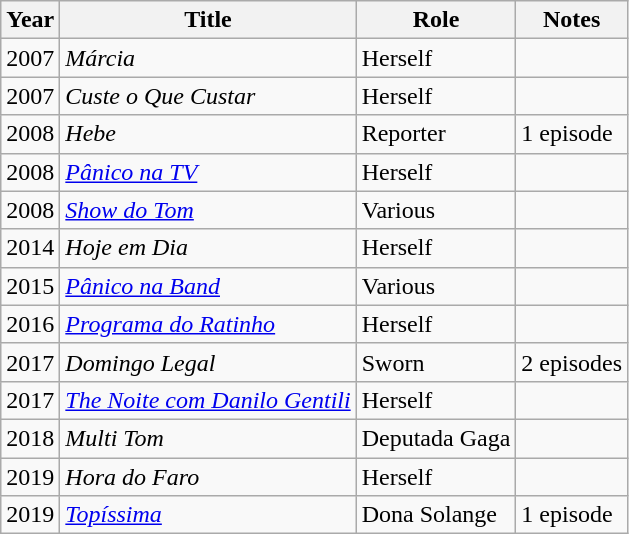<table class="wikitable">
<tr>
<th>Year</th>
<th>Title</th>
<th>Role</th>
<th>Notes</th>
</tr>
<tr>
<td>2007</td>
<td><em>Márcia</em></td>
<td>Herself</td>
<td></td>
</tr>
<tr>
<td>2007</td>
<td><em>Custe o Que Custar</em></td>
<td>Herself</td>
<td></td>
</tr>
<tr>
<td>2008</td>
<td><em>Hebe</em></td>
<td>Reporter</td>
<td>1 episode</td>
</tr>
<tr>
<td>2008</td>
<td><em><a href='#'>Pânico na TV</a></em></td>
<td>Herself</td>
<td></td>
</tr>
<tr>
<td>2008</td>
<td><em><a href='#'>Show do Tom</a></em></td>
<td>Various</td>
<td></td>
</tr>
<tr>
<td>2014</td>
<td><em>Hoje em Dia</em></td>
<td>Herself</td>
<td></td>
</tr>
<tr>
<td>2015</td>
<td><em><a href='#'>Pânico na Band</a></em></td>
<td>Various</td>
<td></td>
</tr>
<tr>
<td>2016</td>
<td><em><a href='#'>Programa do Ratinho</a></em></td>
<td>Herself</td>
<td></td>
</tr>
<tr>
<td>2017</td>
<td><em>Domingo Legal</em></td>
<td>Sworn</td>
<td>2 episodes</td>
</tr>
<tr>
<td>2017</td>
<td><em><a href='#'>The Noite com Danilo Gentili</a></em></td>
<td>Herself</td>
<td></td>
</tr>
<tr>
<td>2018</td>
<td><em>Multi Tom</em></td>
<td>Deputada Gaga</td>
<td></td>
</tr>
<tr>
<td>2019</td>
<td><em>Hora do Faro</em></td>
<td>Herself</td>
<td></td>
</tr>
<tr>
<td>2019</td>
<td><em><a href='#'>Topíssima</a></em></td>
<td>Dona Solange</td>
<td>1 episode</td>
</tr>
</table>
